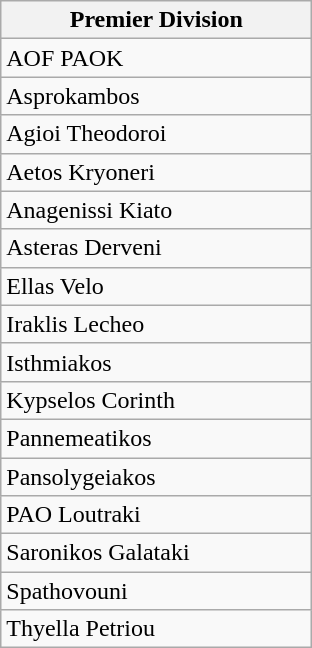<table class="wikitable" style="text-align:left;margin-left:1em;">
<tr>
<th width="200"><strong>Premier Division</strong></th>
</tr>
<tr>
<td>AOF PAOK</td>
</tr>
<tr>
<td>Asprokambos</td>
</tr>
<tr>
<td>Agioi Theodoroi</td>
</tr>
<tr>
<td>Aetos Kryoneri</td>
</tr>
<tr>
<td>Anagenissi Kiato</td>
</tr>
<tr>
<td>Asteras Derveni</td>
</tr>
<tr>
<td>Ellas Velo</td>
</tr>
<tr>
<td>Iraklis Lecheo</td>
</tr>
<tr>
<td>Isthmiakos</td>
</tr>
<tr>
<td>Kypselos Corinth</td>
</tr>
<tr>
<td>Pannemeatikos</td>
</tr>
<tr>
<td>Pansolygeiakos</td>
</tr>
<tr>
<td>PAO Loutraki</td>
</tr>
<tr>
<td>Saronikos Galataki</td>
</tr>
<tr>
<td>Spathovouni</td>
</tr>
<tr>
<td>Thyella Petriou</td>
</tr>
</table>
